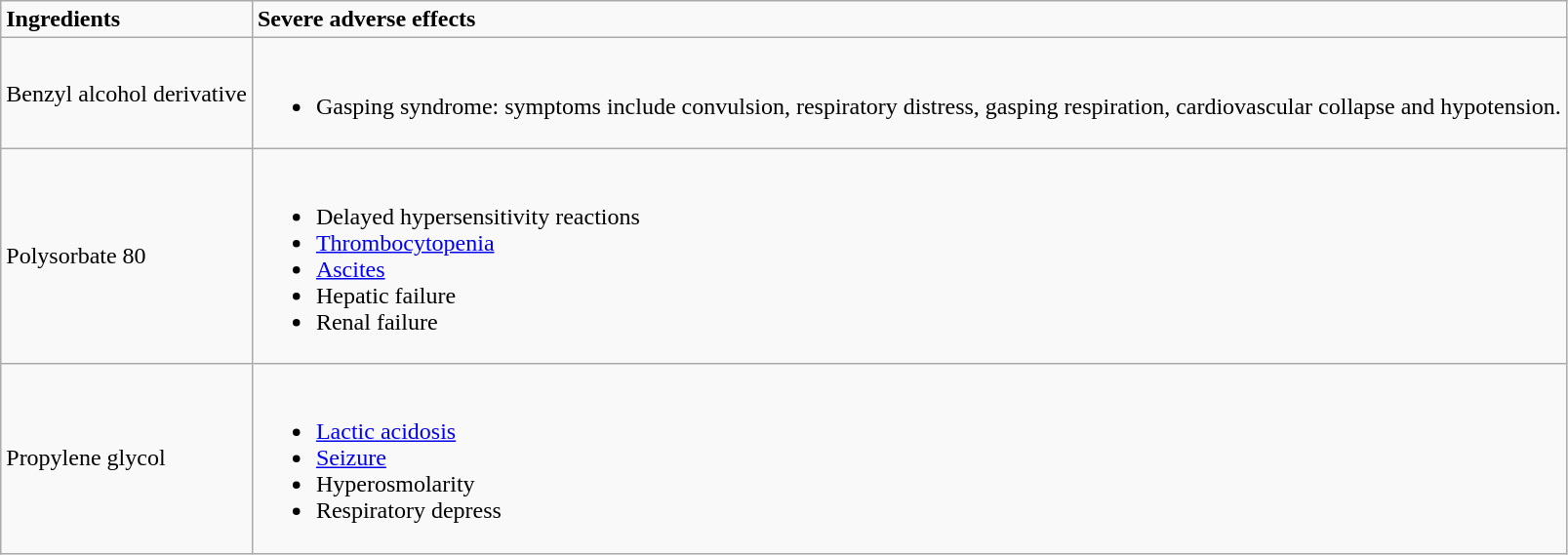<table class="wikitable">
<tr>
<td><strong>Ingredients</strong></td>
<td><strong>Severe adverse effects</strong></td>
</tr>
<tr>
<td>Benzyl alcohol derivative</td>
<td><br><ul><li>Gasping syndrome: symptoms include convulsion, respiratory distress, gasping respiration, cardiovascular collapse and hypotension.</li></ul></td>
</tr>
<tr>
<td>Polysorbate 80</td>
<td><br><ul><li>Delayed hypersensitivity reactions</li><li><a href='#'>Thrombocytopenia</a></li><li><a href='#'>Ascites</a></li><li>Hepatic failure</li><li>Renal failure</li></ul></td>
</tr>
<tr>
<td>Propylene glycol</td>
<td><br><ul><li><a href='#'>Lactic acidosis</a></li><li><a href='#'>Seizure</a></li><li>Hyperosmolarity</li><li>Respiratory depress</li></ul></td>
</tr>
</table>
